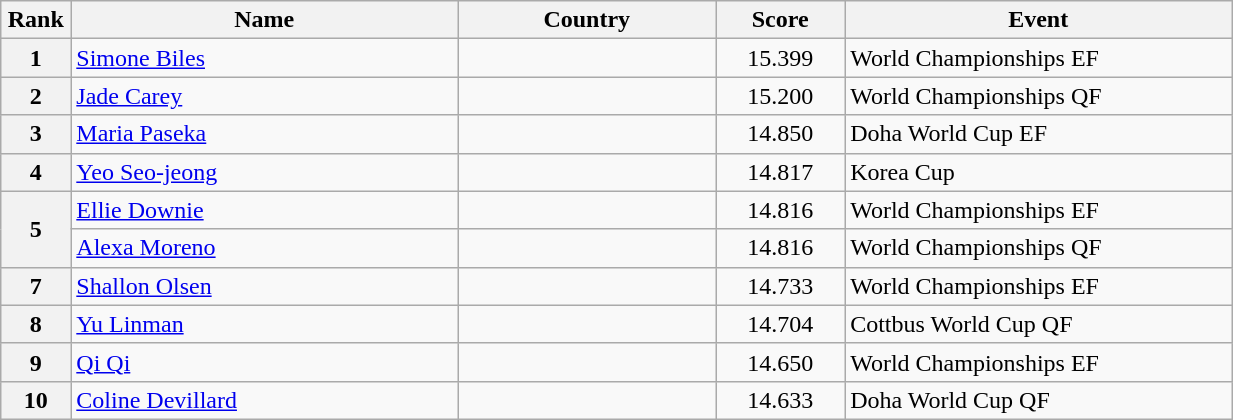<table style="width:65%;" class="wikitable sortable">
<tr>
<th style="text-align:center; width:5%;">Rank</th>
<th style="text-align:center; width:30%;">Name</th>
<th style="text-align:center; width:20%;">Country</th>
<th style="text-align:center; width:10%;">Score</th>
<th style="text-align:center; width:30%;">Event</th>
</tr>
<tr>
<th>1</th>
<td><a href='#'>Simone Biles</a></td>
<td></td>
<td align="center">15.399</td>
<td>World Championships EF</td>
</tr>
<tr>
<th>2</th>
<td><a href='#'>Jade Carey</a></td>
<td></td>
<td align="center">15.200</td>
<td>World Championships QF</td>
</tr>
<tr>
<th>3</th>
<td><a href='#'>Maria Paseka</a></td>
<td></td>
<td align="center">14.850</td>
<td>Doha World Cup EF</td>
</tr>
<tr>
<th>4</th>
<td><a href='#'>Yeo Seo-jeong</a></td>
<td></td>
<td align="center">14.817</td>
<td>Korea Cup</td>
</tr>
<tr>
<th rowspan="2">5</th>
<td><a href='#'>Ellie Downie</a></td>
<td></td>
<td align="center">14.816</td>
<td>World Championships EF</td>
</tr>
<tr>
<td><a href='#'>Alexa Moreno</a></td>
<td></td>
<td align="center">14.816</td>
<td>World Championships QF</td>
</tr>
<tr>
<th>7</th>
<td><a href='#'>Shallon Olsen</a></td>
<td></td>
<td align="center">14.733</td>
<td>World Championships EF</td>
</tr>
<tr>
<th>8</th>
<td><a href='#'>Yu Linman</a></td>
<td></td>
<td align="center">14.704</td>
<td>Cottbus World Cup QF</td>
</tr>
<tr>
<th>9</th>
<td><a href='#'>Qi Qi</a></td>
<td></td>
<td align="center">14.650</td>
<td>World Championships EF</td>
</tr>
<tr>
<th>10</th>
<td><a href='#'>Coline Devillard</a></td>
<td></td>
<td align="center">14.633</td>
<td>Doha World Cup QF</td>
</tr>
</table>
